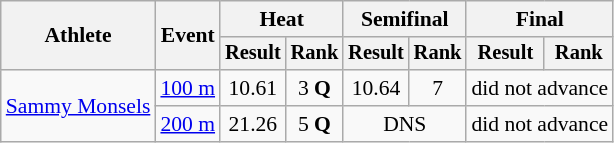<table class=wikitable style="font-size:90%">
<tr>
<th rowspan="2">Athlete</th>
<th rowspan="2">Event</th>
<th colspan="2">Heat</th>
<th colspan="2">Semifinal</th>
<th colspan="2">Final</th>
</tr>
<tr style="font-size:95%">
<th>Result</th>
<th>Rank</th>
<th>Result</th>
<th>Rank</th>
<th>Result</th>
<th>Rank</th>
</tr>
<tr align=center>
<td align=left rowspan=2><a href='#'>Sammy Monsels</a></td>
<td align=left><a href='#'>100 m</a></td>
<td>10.61</td>
<td>3 <strong>Q</strong></td>
<td>10.64</td>
<td>7</td>
<td colspan=4>did not advance</td>
</tr>
<tr align=center>
<td align=left><a href='#'>200 m</a></td>
<td>21.26</td>
<td>5 <strong>Q</strong></td>
<td colspan=2>DNS</td>
<td colspan=4>did not advance</td>
</tr>
</table>
